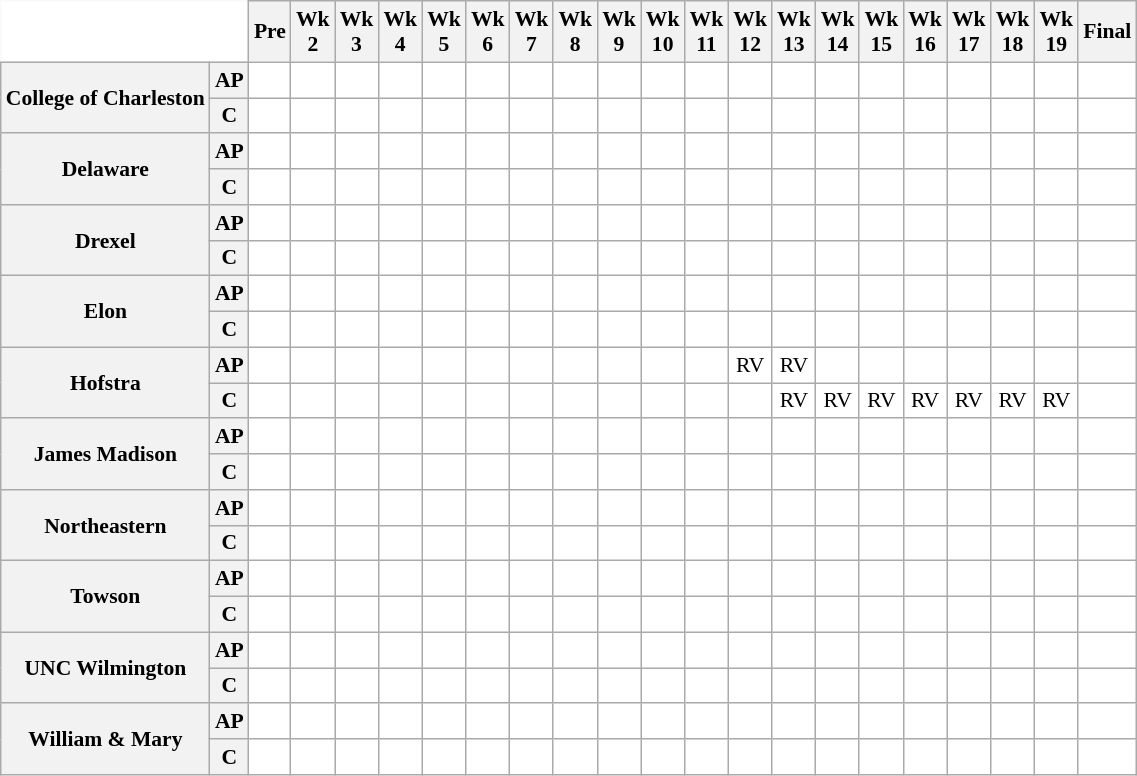<table class="wikitable" style="white-space:nowrap;font-size:90%;">
<tr>
<th colspan=2 style="background:white; border-top-style:hidden; border-left-style:hidden;"> </th>
<th>Pre</th>
<th>Wk<br>2</th>
<th>Wk<br>3</th>
<th>Wk<br>4</th>
<th>Wk<br>5</th>
<th>Wk<br>6</th>
<th>Wk<br>7</th>
<th>Wk<br>8</th>
<th>Wk<br>9</th>
<th>Wk<br>10</th>
<th>Wk<br>11</th>
<th>Wk<br>12</th>
<th>Wk<br>13</th>
<th>Wk<br>14</th>
<th>Wk<br>15</th>
<th>Wk<br>16</th>
<th>Wk<br>17</th>
<th>Wk<br>18</th>
<th>Wk<br>19</th>
<th>Final</th>
</tr>
<tr style="text-align:center;">
<th rowspan=2 style=>College of Charleston</th>
<th>AP</th>
<td style="background:#FFF;"></td>
<td style="background:#FFF;"></td>
<td style="background:#FFF;"></td>
<td style="background:#FFF;"></td>
<td style="background:#FFF;"></td>
<td style="background:#FFF;"></td>
<td style="background:#FFF;"></td>
<td style="background:#FFF;"></td>
<td style="background:#FFF;"></td>
<td style="background:#FFF;"></td>
<td style="background:#FFF;"></td>
<td style="background:#FFF;"></td>
<td style="background:#FFF;"></td>
<td style="background:#FFF;"></td>
<td style="background:#FFF;"></td>
<td style="background:#FFF;"></td>
<td style="background:#FFF;"></td>
<td style="background:#FFF;"></td>
<td style="background:#FFF;"></td>
<td style="background:#FFF;"></td>
</tr>
<tr style="text-align:center;">
<th>C</th>
<td style="background:#FFF;"></td>
<td style="background:#FFF;"></td>
<td style="background:#FFF;"></td>
<td style="background:#FFF;"></td>
<td style="background:#FFF;"></td>
<td style="background:#FFF;"></td>
<td style="background:#FFF;"></td>
<td style="background:#FFF;"></td>
<td style="background:#FFF;"></td>
<td style="background:#FFF;"></td>
<td style="background:#FFF;"></td>
<td style="background:#FFF;"></td>
<td style="background:#FFF;"></td>
<td style="background:#FFF;"></td>
<td style="background:#FFF;"></td>
<td style="background:#FFF;"></td>
<td style="background:#FFF;"></td>
<td style="background:#FFF;"></td>
<td style="background:#FFF;"></td>
<td style="background:#FFF;"></td>
</tr>
<tr style="text-align:center;">
<th rowspan=2 style=>Delaware</th>
<th>AP</th>
<td style="background:#FFF;"></td>
<td style="background:#FFF;"></td>
<td style="background:#FFF;"></td>
<td style="background:#FFF;"></td>
<td style="background:#FFF;"></td>
<td style="background:#FFF;"></td>
<td style="background:#FFF;"></td>
<td style="background:#FFF;"></td>
<td style="background:#FFF;"></td>
<td style="background:#FFF;"></td>
<td style="background:#FFF;"></td>
<td style="background:#FFF;"></td>
<td style="background:#FFF;"></td>
<td style="background:#FFF;"></td>
<td style="background:#FFF;"></td>
<td style="background:#FFF;"></td>
<td style="background:#FFF;"></td>
<td style="background:#FFF;"></td>
<td style="background:#FFF;"></td>
<td style="background:#FFF;"></td>
</tr>
<tr style="text-align:center;">
<th>C</th>
<td style="background:#FFF;"></td>
<td style="background:#FFF;"></td>
<td style="background:#FFF;"></td>
<td style="background:#FFF;"></td>
<td style="background:#FFF;"></td>
<td style="background:#FFF;"></td>
<td style="background:#FFF;"></td>
<td style="background:#FFF;"></td>
<td style="background:#FFF;"></td>
<td style="background:#FFF;"></td>
<td style="background:#FFF;"></td>
<td style="background:#FFF;"></td>
<td style="background:#FFF;"></td>
<td style="background:#FFF;"></td>
<td style="background:#FFF;"></td>
<td style="background:#FFF;"></td>
<td style="background:#FFF;"></td>
<td style="background:#FFF;"></td>
<td style="background:#FFF;"></td>
<td style="background:#FFF;"></td>
</tr>
<tr style="text-align:center;">
<th rowspan=2 style=>Drexel</th>
<th>AP</th>
<td style="background:#FFF;"></td>
<td style="background:#FFF;"></td>
<td style="background:#FFF;"></td>
<td style="background:#FFF;"></td>
<td style="background:#FFF;"></td>
<td style="background:#FFF;"></td>
<td style="background:#FFF;"></td>
<td style="background:#FFF;"></td>
<td style="background:#FFF;"></td>
<td style="background:#FFF;"></td>
<td style="background:#FFF;"></td>
<td style="background:#FFF;"></td>
<td style="background:#FFF;"></td>
<td style="background:#FFF;"></td>
<td style="background:#FFF;"></td>
<td style="background:#FFF;"></td>
<td style="background:#FFF;"></td>
<td style="background:#FFF;"></td>
<td style="background:#FFF;"></td>
<td style="background:#FFF;"></td>
</tr>
<tr style="text-align:center;">
<th>C</th>
<td style="background:#FFF;"></td>
<td style="background:#FFF;"></td>
<td style="background:#FFF;"></td>
<td style="background:#FFF;"></td>
<td style="background:#FFF;"></td>
<td style="background:#FFF;"></td>
<td style="background:#FFF;"></td>
<td style="background:#FFF;"></td>
<td style="background:#FFF;"></td>
<td style="background:#FFF;"></td>
<td style="background:#FFF;"></td>
<td style="background:#FFF;"></td>
<td style="background:#FFF;"></td>
<td style="background:#FFF;"></td>
<td style="background:#FFF;"></td>
<td style="background:#FFF;"></td>
<td style="background:#FFF;"></td>
<td style="background:#FFF;"></td>
<td style="background:#FFF;"></td>
<td style="background:#FFF;"></td>
</tr>
<tr style="text-align:center;">
<th rowspan=2 style=>Elon</th>
<th>AP</th>
<td style="background:#FFF;"></td>
<td style="background:#FFF;"></td>
<td style="background:#FFF;"></td>
<td style="background:#FFF;"></td>
<td style="background:#FFF;"></td>
<td style="background:#FFF;"></td>
<td style="background:#FFF;"></td>
<td style="background:#FFF;"></td>
<td style="background:#FFF;"></td>
<td style="background:#FFF;"></td>
<td style="background:#FFF;"></td>
<td style="background:#FFF;"></td>
<td style="background:#FFF;"></td>
<td style="background:#FFF;"></td>
<td style="background:#FFF;"></td>
<td style="background:#FFF;"></td>
<td style="background:#FFF;"></td>
<td style="background:#FFF;"></td>
<td style="background:#FFF;"></td>
<td style="background:#FFF;"></td>
</tr>
<tr style="text-align:center;">
<th>C</th>
<td style="background:#FFF;"></td>
<td style="background:#FFF;"></td>
<td style="background:#FFF;"></td>
<td style="background:#FFF;"></td>
<td style="background:#FFF;"></td>
<td style="background:#FFF;"></td>
<td style="background:#FFF;"></td>
<td style="background:#FFF;"></td>
<td style="background:#FFF;"></td>
<td style="background:#FFF;"></td>
<td style="background:#FFF;"></td>
<td style="background:#FFF;"></td>
<td style="background:#FFF;"></td>
<td style="background:#FFF;"></td>
<td style="background:#FFF;"></td>
<td style="background:#FFF;"></td>
<td style="background:#FFF;"></td>
<td style="background:#FFF;"></td>
<td style="background:#FFF;"></td>
<td style="background:#FFF;"></td>
</tr>
<tr style="text-align:center;">
<th rowspan=2 style=>Hofstra</th>
<th>AP</th>
<td style="background:#FFF;"></td>
<td style="background:#FFF;"></td>
<td style="background:#FFF;"></td>
<td style="background:#FFF;"></td>
<td style="background:#FFF;"></td>
<td style="background:#FFF;"></td>
<td style="background:#FFF;"></td>
<td style="background:#FFF;"></td>
<td style="background:#FFF;"></td>
<td style="background:#FFF;"></td>
<td style="background:#FFF;"></td>
<td style="background:#FFF;">RV</td>
<td style="background:#FFF;">RV</td>
<td style="background:#FFF;"></td>
<td style="background:#FFF;"></td>
<td style="background:#FFF;"></td>
<td style="background:#FFF;"></td>
<td style="background:#FFF;"></td>
<td style="background:#FFF;"></td>
<td style="background:#FFF;"></td>
</tr>
<tr style="text-align:center;">
<th>C</th>
<td style="background:#FFF;"></td>
<td style="background:#FFF;"></td>
<td style="background:#FFF;"></td>
<td style="background:#FFF;"></td>
<td style="background:#FFF;"></td>
<td style="background:#FFF;"></td>
<td style="background:#FFF;"></td>
<td style="background:#FFF;"></td>
<td style="background:#FFF;"></td>
<td style="background:#FFF;"></td>
<td style="background:#FFF;"></td>
<td style="background:#FFF;"></td>
<td style="background:#FFF;">RV</td>
<td style="background:#FFF;">RV</td>
<td style="background:#FFF;">RV</td>
<td style="background:#FFF;">RV</td>
<td style="background:#FFF;">RV</td>
<td style="background:#FFF;">RV</td>
<td style="background:#FFF;">RV</td>
<td style="background:#FFF;"></td>
</tr>
<tr style="text-align:center;">
<th rowspan=2 style=>James Madison</th>
<th>AP</th>
<td style="background:#FFF;"></td>
<td style="background:#FFF;"></td>
<td style="background:#FFF;"></td>
<td style="background:#FFF;"></td>
<td style="background:#FFF;"></td>
<td style="background:#FFF;"></td>
<td style="background:#FFF;"></td>
<td style="background:#FFF;"></td>
<td style="background:#FFF;"></td>
<td style="background:#FFF;"></td>
<td style="background:#FFF;"></td>
<td style="background:#FFF;"></td>
<td style="background:#FFF;"></td>
<td style="background:#FFF;"></td>
<td style="background:#FFF;"></td>
<td style="background:#FFF;"></td>
<td style="background:#FFF;"></td>
<td style="background:#FFF;"></td>
<td style="background:#FFF;"></td>
<td style="background:#FFF;"></td>
</tr>
<tr style="text-align:center;">
<th>C</th>
<td style="background:#FFF;"></td>
<td style="background:#FFF;"></td>
<td style="background:#FFF;"></td>
<td style="background:#FFF;"></td>
<td style="background:#FFF;"></td>
<td style="background:#FFF;"></td>
<td style="background:#FFF;"></td>
<td style="background:#FFF;"></td>
<td style="background:#FFF;"></td>
<td style="background:#FFF;"></td>
<td style="background:#FFF;"></td>
<td style="background:#FFF;"></td>
<td style="background:#FFF;"></td>
<td style="background:#FFF;"></td>
<td style="background:#FFF;"></td>
<td style="background:#FFF;"></td>
<td style="background:#FFF;"></td>
<td style="background:#FFF;"></td>
<td style="background:#FFF;"></td>
<td style="background:#FFF;"></td>
</tr>
<tr style="text-align:center;">
<th rowspan=2 style=>Northeastern</th>
<th>AP</th>
<td style="background:#FFF;"></td>
<td style="background:#FFF;"></td>
<td style="background:#FFF;"></td>
<td style="background:#FFF;"></td>
<td style="background:#FFF;"></td>
<td style="background:#FFF;"></td>
<td style="background:#FFF;"></td>
<td style="background:#FFF;"></td>
<td style="background:#FFF;"></td>
<td style="background:#FFF;"></td>
<td style="background:#FFF;"></td>
<td style="background:#FFF;"></td>
<td style="background:#FFF;"></td>
<td style="background:#FFF;"></td>
<td style="background:#FFF;"></td>
<td style="background:#FFF;"></td>
<td style="background:#FFF;"></td>
<td style="background:#FFF;"></td>
<td style="background:#FFF;"></td>
<td style="background:#FFF;"></td>
</tr>
<tr style="text-align:center;">
<th>C</th>
<td style="background:#FFF;"></td>
<td style="background:#FFF;"></td>
<td style="background:#FFF;"></td>
<td style="background:#FFF;"></td>
<td style="background:#FFF;"></td>
<td style="background:#FFF;"></td>
<td style="background:#FFF;"></td>
<td style="background:#FFF;"></td>
<td style="background:#FFF;"></td>
<td style="background:#FFF;"></td>
<td style="background:#FFF;"></td>
<td style="background:#FFF;"></td>
<td style="background:#FFF;"></td>
<td style="background:#FFF;"></td>
<td style="background:#FFF;"></td>
<td style="background:#FFF;"></td>
<td style="background:#FFF;"></td>
<td style="background:#FFF;"></td>
<td style="background:#FFF;"></td>
<td style="background:#FFF;"></td>
</tr>
<tr style="text-align:center;">
<th rowspan=2 style=>Towson</th>
<th>AP</th>
<td style="background:#FFF;"></td>
<td style="background:#FFF;"></td>
<td style="background:#FFF;"></td>
<td style="background:#FFF;"></td>
<td style="background:#FFF;"></td>
<td style="background:#FFF;"></td>
<td style="background:#FFF;"></td>
<td style="background:#FFF;"></td>
<td style="background:#FFF;"></td>
<td style="background:#FFF;"></td>
<td style="background:#FFF;"></td>
<td style="background:#FFF;"></td>
<td style="background:#FFF;"></td>
<td style="background:#FFF;"></td>
<td style="background:#FFF;"></td>
<td style="background:#FFF;"></td>
<td style="background:#FFF;"></td>
<td style="background:#FFF;"></td>
<td style="background:#FFF;"></td>
<td style="background:#FFF;"></td>
</tr>
<tr style="text-align:center;">
<th>C</th>
<td style="background:#FFF;"></td>
<td style="background:#FFF;"></td>
<td style="background:#FFF;"></td>
<td style="background:#FFF;"></td>
<td style="background:#FFF;"></td>
<td style="background:#FFF;"></td>
<td style="background:#FFF;"></td>
<td style="background:#FFF;"></td>
<td style="background:#FFF;"></td>
<td style="background:#FFF;"></td>
<td style="background:#FFF;"></td>
<td style="background:#FFF;"></td>
<td style="background:#FFF;"></td>
<td style="background:#FFF;"></td>
<td style="background:#FFF;"></td>
<td style="background:#FFF;"></td>
<td style="background:#FFF;"></td>
<td style="background:#FFF;"></td>
<td style="background:#FFF;"></td>
<td style="background:#FFF;"></td>
</tr>
<tr style="text-align:center;">
<th rowspan=2 style=>UNC Wilmington</th>
<th>AP</th>
<td style="background:#FFF;"></td>
<td style="background:#FFF;"></td>
<td style="background:#FFF;"></td>
<td style="background:#FFF;"></td>
<td style="background:#FFF;"></td>
<td style="background:#FFF;"></td>
<td style="background:#FFF;"></td>
<td style="background:#FFF;"></td>
<td style="background:#FFF;"></td>
<td style="background:#FFF;"></td>
<td style="background:#FFF;"></td>
<td style="background:#FFF;"></td>
<td style="background:#FFF;"></td>
<td style="background:#FFF;"></td>
<td style="background:#FFF;"></td>
<td style="background:#FFF;"></td>
<td style="background:#FFF;"></td>
<td style="background:#FFF;"></td>
<td style="background:#FFF;"></td>
<td style="background:#FFF;"></td>
</tr>
<tr style="text-align:center;">
<th>C</th>
<td style="background:#FFF;"></td>
<td style="background:#FFF;"></td>
<td style="background:#FFF;"></td>
<td style="background:#FFF;"></td>
<td style="background:#FFF;"></td>
<td style="background:#FFF;"></td>
<td style="background:#FFF;"></td>
<td style="background:#FFF;"></td>
<td style="background:#FFF;"></td>
<td style="background:#FFF;"></td>
<td style="background:#FFF;"></td>
<td style="background:#FFF;"></td>
<td style="background:#FFF;"></td>
<td style="background:#FFF;"></td>
<td style="background:#FFF;"></td>
<td style="background:#FFF;"></td>
<td style="background:#FFF;"></td>
<td style="background:#FFF;"></td>
<td style="background:#FFF;"></td>
<td style="background:#FFF;"></td>
</tr>
<tr style="text-align:center;">
<th rowspan=2 style=>William & Mary</th>
<th>AP</th>
<td style="background:#FFF;"></td>
<td style="background:#FFF;"></td>
<td style="background:#FFF;"></td>
<td style="background:#FFF;"></td>
<td style="background:#FFF;"></td>
<td style="background:#FFF;"></td>
<td style="background:#FFF;"></td>
<td style="background:#FFF;"></td>
<td style="background:#FFF;"></td>
<td style="background:#FFF;"></td>
<td style="background:#FFF;"></td>
<td style="background:#FFF;"></td>
<td style="background:#FFF;"></td>
<td style="background:#FFF;"></td>
<td style="background:#FFF;"></td>
<td style="background:#FFF;"></td>
<td style="background:#FFF;"></td>
<td style="background:#FFF;"></td>
<td style="background:#FFF;"></td>
<td style="background:#FFF;"></td>
</tr>
<tr style="text-align:center;">
<th>C</th>
<td style="background:#FFF;"></td>
<td style="background:#FFF;"></td>
<td style="background:#FFF;"></td>
<td style="background:#FFF;"></td>
<td style="background:#FFF;"></td>
<td style="background:#FFF;"></td>
<td style="background:#FFF;"></td>
<td style="background:#FFF;"></td>
<td style="background:#FFF;"></td>
<td style="background:#FFF;"></td>
<td style="background:#FFF;"></td>
<td style="background:#FFF;"></td>
<td style="background:#FFF;"></td>
<td style="background:#FFF;"></td>
<td style="background:#FFF;"></td>
<td style="background:#FFF;"></td>
<td style="background:#FFF;"></td>
<td style="background:#FFF;"></td>
<td style="background:#FFF;"></td>
<td style="background:#FFF;"></td>
</tr>
</table>
